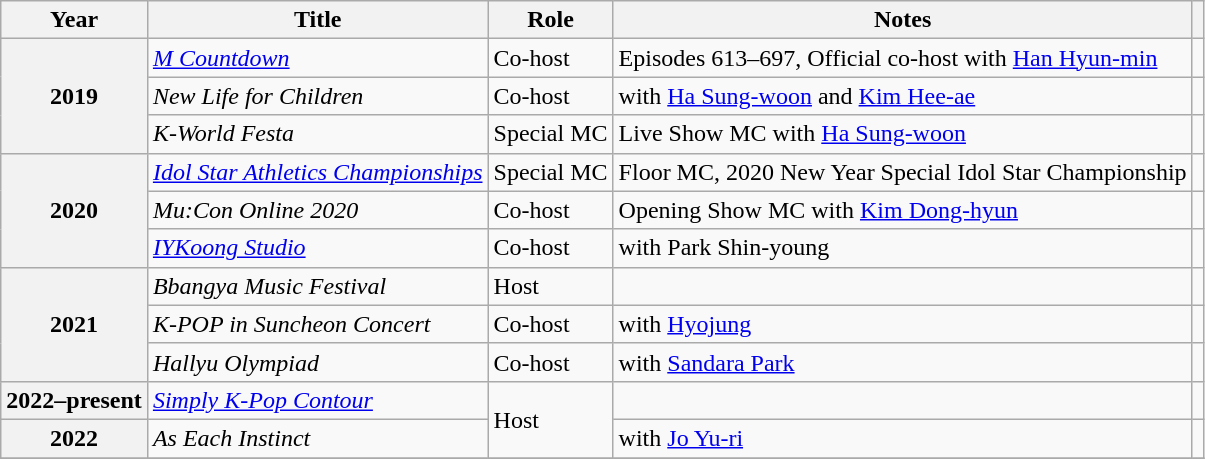<table class="wikitable sortable plainrowheaders">
<tr>
<th>Year</th>
<th>Title</th>
<th>Role</th>
<th scope="col" class="unsortable">Notes</th>
<th scope="col" class="unsortable"></th>
</tr>
<tr>
<th scope="row" rowspan="3">2019</th>
<td><em><a href='#'>M Countdown</a></em></td>
<td>Co-host</td>
<td>Episodes 613–697, Official co-host with <a href='#'>Han Hyun-min</a></td>
<td></td>
</tr>
<tr>
<td><em>New Life for Children</em></td>
<td>Co-host</td>
<td>with <a href='#'>Ha Sung-woon</a> and <a href='#'>Kim Hee-ae</a></td>
<td></td>
</tr>
<tr>
<td><em>K-World Festa</em></td>
<td>Special MC</td>
<td>Live Show MC with <a href='#'>Ha Sung-woon</a></td>
<td></td>
</tr>
<tr>
<th scope="row" rowspan="3">2020</th>
<td><em><a href='#'>Idol Star Athletics Championships</a></em></td>
<td>Special MC</td>
<td>Floor MC, 2020 New Year Special Idol Star Championship</td>
<td></td>
</tr>
<tr>
<td><em>Mu:Con Online 2020</em></td>
<td>Co-host</td>
<td>Opening Show MC with <a href='#'>Kim Dong-hyun</a></td>
<td></td>
</tr>
<tr>
<td><a href='#'><em>IYKoong Studio</em></a></td>
<td>Co-host</td>
<td>with Park Shin-young</td>
<td></td>
</tr>
<tr>
<th scope="row" rowspan="3">2021</th>
<td><em>Bbangya Music Festival</em></td>
<td>Host</td>
<td></td>
<td></td>
</tr>
<tr>
<td><em>K-POP in Suncheon Concert</em></td>
<td>Co-host</td>
<td>with <a href='#'>Hyojung</a></td>
<td></td>
</tr>
<tr>
<td><em>Hallyu Olympiad</em></td>
<td>Co-host</td>
<td>with <a href='#'>Sandara Park</a></td>
<td></td>
</tr>
<tr>
<th scope="row">2022–present</th>
<td><em><a href='#'>Simply K-Pop Contour</a></em></td>
<td rowspan=2>Host</td>
<td></td>
<td></td>
</tr>
<tr>
<th scope="row">2022</th>
<td><em>As Each Instinct</em></td>
<td>with <a href='#'>Jo Yu-ri</a></td>
<td></td>
</tr>
<tr>
</tr>
</table>
